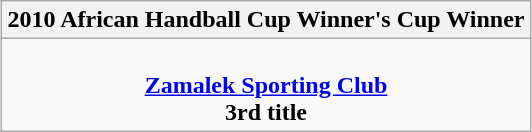<table class=wikitable style="text-align:center; margin:auto">
<tr>
<th>2010 African Handball Cup Winner's Cup Winner</th>
</tr>
<tr>
<td><br><strong><a href='#'>Zamalek Sporting Club</a></strong><br><strong>3rd title</strong></td>
</tr>
</table>
